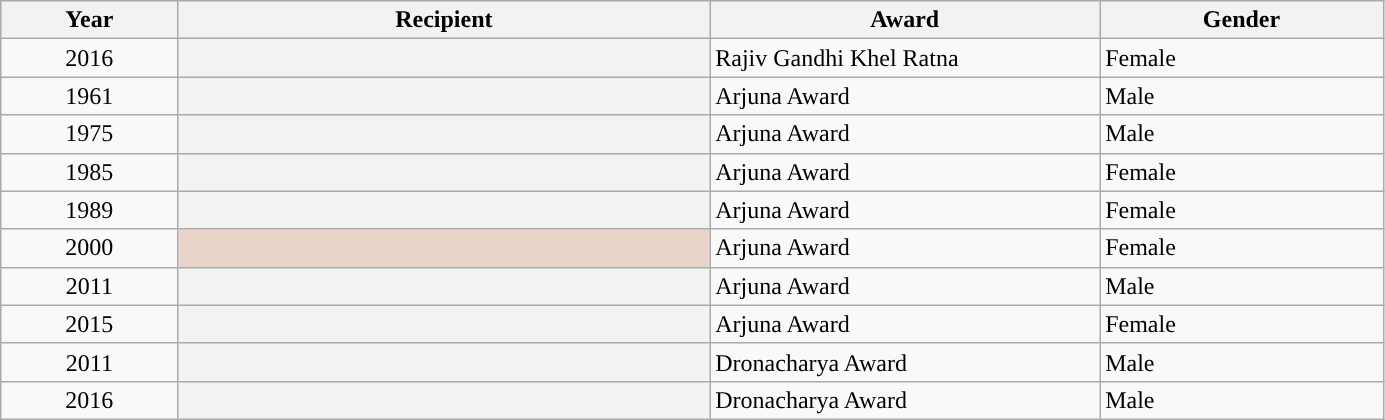<table class="wikitable plainrowheaders sortable" style="width:73%">
<tr>
<th scope="col" style="width:10%">Year</th>
<th scope="col" style="width:30%">Recipient</th>
<th scope="col" style="width:22%">Award</th>
<th scope="col" style="width:16%">Gender</th>
</tr>
<tr>
<td style="text-align:center;">2016</td>
<th scope="row"></th>
<td>Rajiv Gandhi Khel Ratna</td>
<td>Female</td>
</tr>
<tr>
<td style="text-align:center;">1961</td>
<th scope="row"></th>
<td>Arjuna Award</td>
<td>Male</td>
</tr>
<tr>
<td style="text-align:center;">1975</td>
<th scope="row"></th>
<td>Arjuna Award</td>
<td>Male</td>
</tr>
<tr>
<td style="text-align:center;">1985</td>
<th scope="row"></th>
<td>Arjuna Award</td>
<td>Female</td>
</tr>
<tr>
<td style="text-align:center;">1989</td>
<th scope="row"></th>
<td>Arjuna Award</td>
<td>Female</td>
</tr>
<tr>
<td style="text-align:center;">2000</td>
<th scope="row" style="background-color:#E9D4C9"> </th>
<td>Arjuna Award</td>
<td>Female</td>
</tr>
<tr>
<td style="text-align:center;">2011</td>
<th scope="row"></th>
<td>Arjuna Award</td>
<td>Male</td>
</tr>
<tr>
<td style="text-align:center;">2015</td>
<th scope="row"></th>
<td>Arjuna Award</td>
<td>Female</td>
</tr>
<tr>
<td style="text-align:center;">2011</td>
<th scope="row"></th>
<td>Dronacharya Award</td>
<td>Male</td>
</tr>
<tr>
<td style="text-align:center;">2016</td>
<th scope="row"></th>
<td>Dronacharya Award</td>
<td>Male</td>
</tr>
</table>
